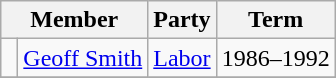<table class="wikitable">
<tr>
<th colspan="2">Member</th>
<th>Party</th>
<th>Term</th>
</tr>
<tr>
<td> </td>
<td><a href='#'>Geoff Smith</a></td>
<td><a href='#'>Labor</a></td>
<td>1986–1992</td>
</tr>
<tr>
</tr>
</table>
